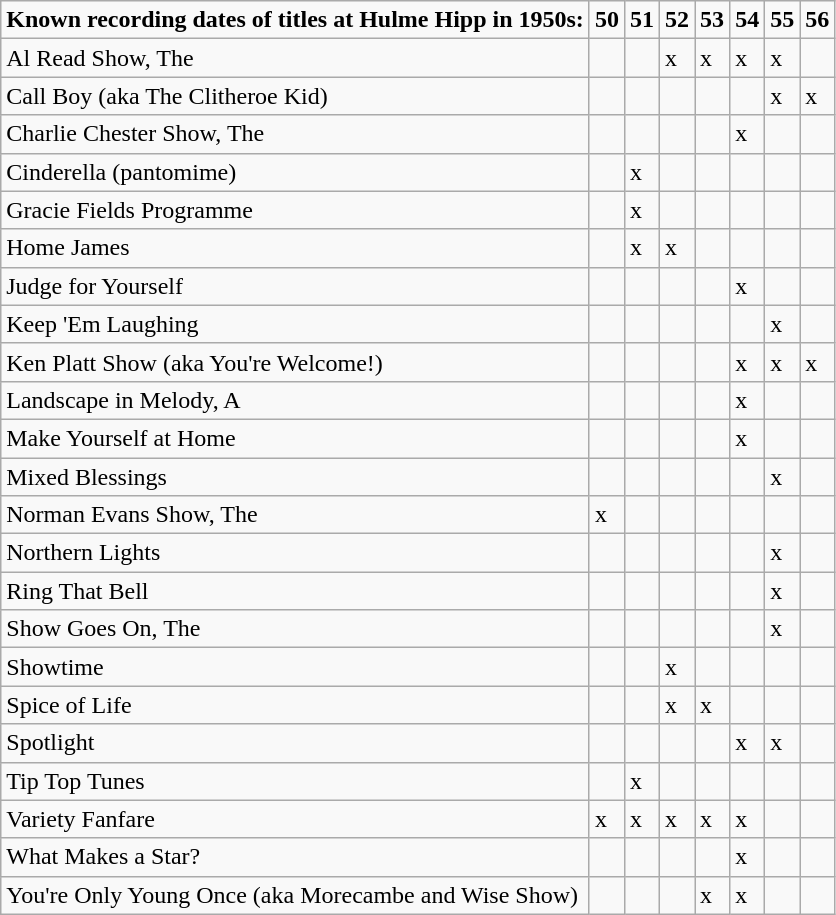<table class="wikitable">
<tr>
<td><strong>Known recording dates of titles at Hulme Hipp in 1950s:</strong></td>
<td><strong>50</strong></td>
<td><strong>51</strong></td>
<td><strong>52</strong></td>
<td><strong>53</strong></td>
<td><strong>54</strong></td>
<td><strong>55</strong></td>
<td><strong>56</strong></td>
</tr>
<tr>
<td>Al Read Show, The</td>
<td></td>
<td></td>
<td>x</td>
<td>x</td>
<td>x</td>
<td>x</td>
<td></td>
</tr>
<tr>
<td>Call Boy (aka The Clitheroe Kid)</td>
<td></td>
<td></td>
<td></td>
<td></td>
<td></td>
<td>x</td>
<td>x</td>
</tr>
<tr>
<td>Charlie Chester Show, The</td>
<td></td>
<td></td>
<td></td>
<td></td>
<td>x</td>
<td></td>
<td></td>
</tr>
<tr>
<td>Cinderella  (pantomime)</td>
<td></td>
<td>x</td>
<td></td>
<td></td>
<td></td>
<td></td>
<td></td>
</tr>
<tr>
<td>Gracie Fields Programme</td>
<td></td>
<td>x</td>
<td></td>
<td></td>
<td></td>
<td></td>
<td></td>
</tr>
<tr>
<td>Home James</td>
<td></td>
<td>x</td>
<td>x</td>
<td></td>
<td></td>
<td></td>
<td></td>
</tr>
<tr>
<td>Judge for Yourself</td>
<td></td>
<td></td>
<td></td>
<td></td>
<td>x</td>
<td></td>
<td></td>
</tr>
<tr>
<td>Keep 'Em Laughing</td>
<td></td>
<td></td>
<td></td>
<td></td>
<td></td>
<td>x</td>
<td></td>
</tr>
<tr>
<td>Ken Platt Show (aka You're Welcome!)</td>
<td></td>
<td></td>
<td></td>
<td></td>
<td>x</td>
<td>x</td>
<td>x</td>
</tr>
<tr>
<td>Landscape in Melody, A</td>
<td></td>
<td></td>
<td></td>
<td></td>
<td>x</td>
<td></td>
<td></td>
</tr>
<tr>
<td>Make Yourself at Home</td>
<td></td>
<td></td>
<td></td>
<td></td>
<td>x</td>
<td></td>
<td></td>
</tr>
<tr>
<td>Mixed Blessings</td>
<td></td>
<td></td>
<td></td>
<td></td>
<td></td>
<td>x</td>
<td></td>
</tr>
<tr>
<td>Norman Evans Show, The</td>
<td>x</td>
<td></td>
<td></td>
<td></td>
<td></td>
<td></td>
<td></td>
</tr>
<tr>
<td>Northern Lights</td>
<td></td>
<td></td>
<td></td>
<td></td>
<td></td>
<td>x</td>
<td></td>
</tr>
<tr>
<td>Ring That Bell</td>
<td></td>
<td></td>
<td></td>
<td></td>
<td></td>
<td>x</td>
<td></td>
</tr>
<tr>
<td>Show Goes On, The</td>
<td></td>
<td></td>
<td></td>
<td></td>
<td></td>
<td>x</td>
<td></td>
</tr>
<tr>
<td>Showtime</td>
<td></td>
<td></td>
<td>x</td>
<td></td>
<td></td>
<td></td>
<td></td>
</tr>
<tr>
<td>Spice of Life</td>
<td></td>
<td></td>
<td>x</td>
<td>x</td>
<td></td>
<td></td>
<td></td>
</tr>
<tr>
<td>Spotlight</td>
<td></td>
<td></td>
<td></td>
<td></td>
<td>x</td>
<td>x</td>
<td></td>
</tr>
<tr>
<td>Tip Top Tunes</td>
<td></td>
<td>x</td>
<td></td>
<td></td>
<td></td>
<td></td>
<td></td>
</tr>
<tr>
<td>Variety Fanfare</td>
<td>x</td>
<td>x</td>
<td>x</td>
<td>x</td>
<td>x</td>
<td></td>
<td></td>
</tr>
<tr>
<td>What Makes a Star?</td>
<td></td>
<td></td>
<td></td>
<td></td>
<td>x</td>
<td></td>
<td></td>
</tr>
<tr>
<td>You're Only Young Once (aka Morecambe and Wise Show)</td>
<td></td>
<td></td>
<td></td>
<td>x</td>
<td>x</td>
<td></td>
<td></td>
</tr>
</table>
